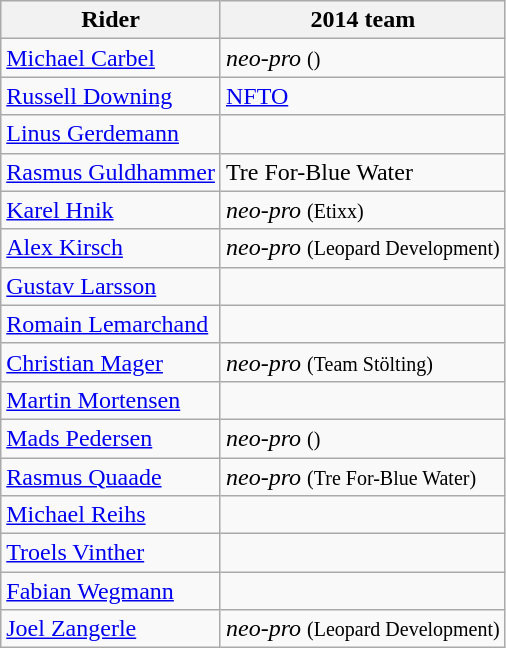<table class="wikitable">
<tr>
<th>Rider</th>
<th>2014 team</th>
</tr>
<tr>
<td><a href='#'>Michael Carbel</a></td>
<td><em>neo-pro</em> <small>()</small></td>
</tr>
<tr>
<td><a href='#'>Russell Downing</a></td>
<td><a href='#'>NFTO</a></td>
</tr>
<tr>
<td><a href='#'>Linus Gerdemann</a></td>
<td></td>
</tr>
<tr>
<td><a href='#'>Rasmus Guldhammer</a></td>
<td>Tre For-Blue Water</td>
</tr>
<tr>
<td><a href='#'>Karel Hnik</a></td>
<td><em>neo-pro</em> <small>(Etixx)</small></td>
</tr>
<tr>
<td><a href='#'>Alex Kirsch</a></td>
<td><em>neo-pro</em> <small>(Leopard Development)</small></td>
</tr>
<tr>
<td><a href='#'>Gustav Larsson</a></td>
<td></td>
</tr>
<tr>
<td><a href='#'>Romain Lemarchand</a></td>
<td></td>
</tr>
<tr>
<td><a href='#'>Christian Mager</a></td>
<td><em>neo-pro</em> <small>(Team Stölting)</small></td>
</tr>
<tr>
<td><a href='#'>Martin Mortensen</a></td>
<td></td>
</tr>
<tr>
<td><a href='#'>Mads Pedersen</a></td>
<td><em>neo-pro</em> <small>()</small></td>
</tr>
<tr>
<td><a href='#'>Rasmus Quaade</a></td>
<td><em>neo-pro</em> <small>(Tre For-Blue Water)</small></td>
</tr>
<tr>
<td><a href='#'>Michael Reihs</a></td>
<td></td>
</tr>
<tr>
<td><a href='#'>Troels Vinther</a></td>
<td></td>
</tr>
<tr>
<td><a href='#'>Fabian Wegmann</a></td>
<td></td>
</tr>
<tr>
<td><a href='#'>Joel Zangerle</a></td>
<td><em>neo-pro</em> <small>(Leopard Development)</small></td>
</tr>
</table>
